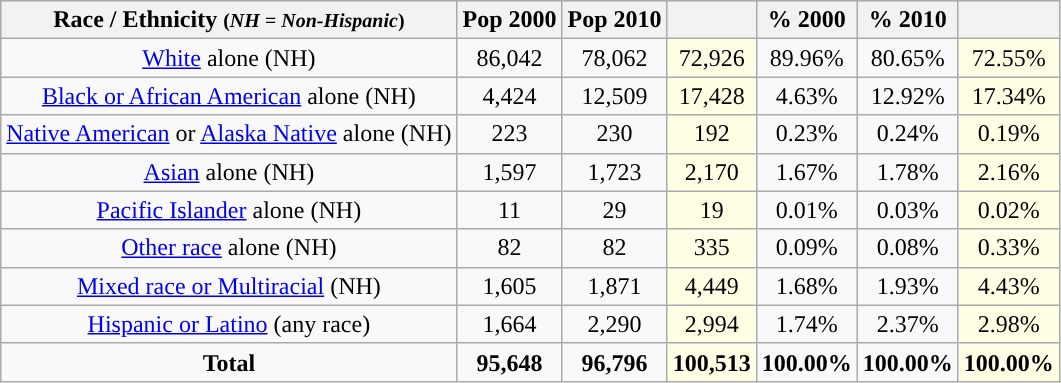<table class="wikitable" style="text-align:center;">
<tr>
<th>Race / Ethnicity <small>(<em>NH = Non-Hispanic</em>)</small></th>
<th>Pop 2000</th>
<th>Pop 2010</th>
<th></th>
<th>% 2000</th>
<th>% 2010</th>
<th></th>
</tr>
<tr>
<td><a href='#'>White</a> alone (NH)</td>
<td>86,042</td>
<td>78,062</td>
<td style='background: #ffffe6;'>72,926</td>
<td>89.96%</td>
<td>80.65%</td>
<td style='background: #ffffe6;'>72.55%</td>
</tr>
<tr>
<td><a href='#'>Black or African American</a> alone (NH)</td>
<td>4,424</td>
<td>12,509</td>
<td style='background: #ffffe6;'>17,428</td>
<td>4.63%</td>
<td>12.92%</td>
<td style='background: #ffffe6;'>17.34%</td>
</tr>
<tr>
<td><a href='#'>Native American</a> or <a href='#'>Alaska Native</a> alone (NH)</td>
<td>223</td>
<td>230</td>
<td style='background: #ffffe6;'>192</td>
<td>0.23%</td>
<td>0.24%</td>
<td style='background: #ffffe6;'>0.19%</td>
</tr>
<tr>
<td><a href='#'>Asian</a> alone (NH)</td>
<td>1,597</td>
<td>1,723</td>
<td style='background: #ffffe6;'>2,170</td>
<td>1.67%</td>
<td>1.78%</td>
<td style='background: #ffffe6;'>2.16%</td>
</tr>
<tr>
<td><a href='#'>Pacific Islander</a> alone (NH)</td>
<td>11</td>
<td>29</td>
<td style='background: #ffffe6;'>19</td>
<td>0.01%</td>
<td>0.03%</td>
<td style='background: #ffffe6;'>0.02%</td>
</tr>
<tr>
<td><a href='#'>Other race</a> alone (NH)</td>
<td>82</td>
<td>82</td>
<td style='background: #ffffe6;'>335</td>
<td>0.09%</td>
<td>0.08%</td>
<td style='background: #ffffe6;'>0.33%</td>
</tr>
<tr>
<td><a href='#'>Mixed race or Multiracial</a> (NH)</td>
<td>1,605</td>
<td>1,871</td>
<td style='background: #ffffe6;'>4,449</td>
<td>1.68%</td>
<td>1.93%</td>
<td style='background: #ffffe6;'>4.43%</td>
</tr>
<tr>
<td><a href='#'>Hispanic or Latino</a> (any race)</td>
<td>1,664</td>
<td>2,290</td>
<td style='background: #ffffe6;'>2,994</td>
<td>1.74%</td>
<td>2.37%</td>
<td style='background: #ffffe6;'>2.98%</td>
</tr>
<tr>
<td><strong>Total</strong></td>
<td><strong>95,648</strong></td>
<td><strong>96,796</strong></td>
<td style='background: #ffffe6;'><strong>100,513</strong></td>
<td><strong>100.00%</strong></td>
<td><strong>100.00%</strong></td>
<td style='background: #ffffe6;'><strong>100.00%</strong></td>
</tr>
</table>
